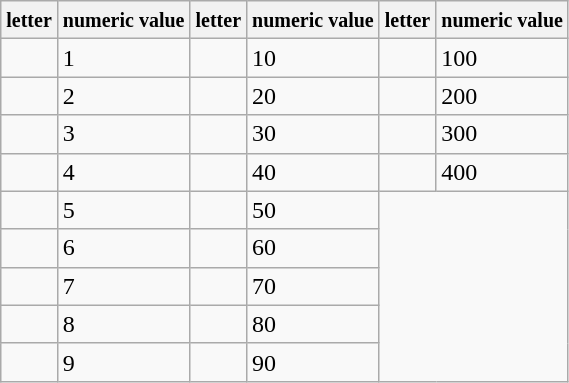<table class=wikitable>
<tr>
<th><small>letter</small></th>
<th><small>numeric value</small></th>
<th><small>letter</small></th>
<th><small>numeric value</small></th>
<th><small>letter</small></th>
<th><small>numeric value</small></th>
</tr>
<tr>
<td><big></big></td>
<td>1</td>
<td><big></big></td>
<td>10</td>
<td><big></big></td>
<td>100</td>
</tr>
<tr>
<td><big></big></td>
<td>2</td>
<td><big></big></td>
<td>20</td>
<td><big></big></td>
<td>200</td>
</tr>
<tr>
<td><big></big></td>
<td>3</td>
<td><big></big></td>
<td>30</td>
<td><big></big></td>
<td>300</td>
</tr>
<tr>
<td><big></big></td>
<td>4</td>
<td><big></big></td>
<td>40</td>
<td><big></big></td>
<td>400</td>
</tr>
<tr>
<td><big></big></td>
<td>5</td>
<td><big></big></td>
<td>50</td>
</tr>
<tr>
<td><big></big></td>
<td>6</td>
<td><big></big></td>
<td>60</td>
</tr>
<tr>
<td><big></big></td>
<td>7</td>
<td><big></big></td>
<td>70</td>
</tr>
<tr>
<td><big></big></td>
<td>8</td>
<td><big></big></td>
<td>80</td>
</tr>
<tr>
<td><big></big></td>
<td>9</td>
<td><big></big></td>
<td>90</td>
</tr>
</table>
